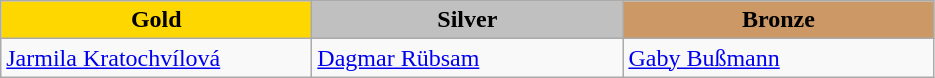<table class="wikitable" style="text-align:left">
<tr align="center">
<td width=200 bgcolor=gold><strong>Gold</strong></td>
<td width=200 bgcolor=silver><strong>Silver</strong></td>
<td width=200 bgcolor=CC9966><strong>Bronze</strong></td>
</tr>
<tr>
<td><a href='#'>Jarmila Kratochvílová</a><br><em></em></td>
<td><a href='#'>Dagmar Rübsam</a><br><em></em></td>
<td><a href='#'>Gaby Bußmann</a><br><em></em></td>
</tr>
</table>
